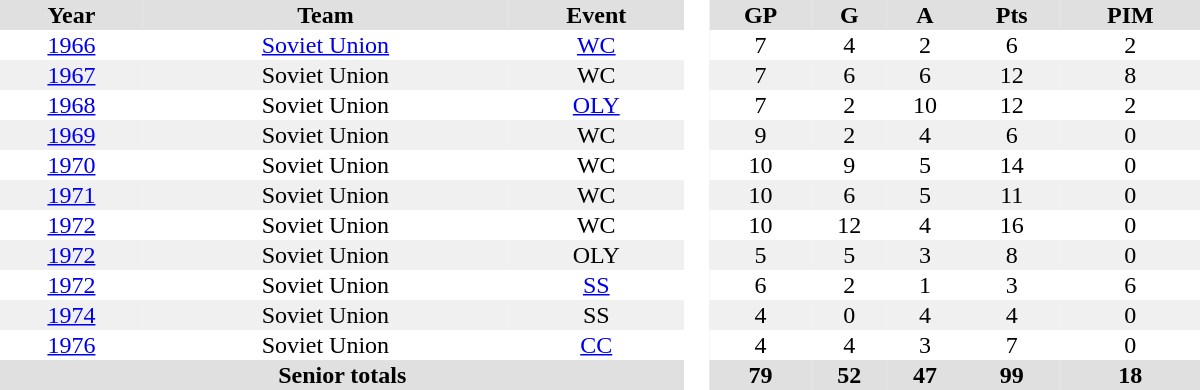<table border="0" cellpadding="1" cellspacing="0" style="text-align:center; width:50em">
<tr ALIGN="center" bgcolor="#e0e0e0">
<th>Year</th>
<th>Team</th>
<th>Event</th>
<th rowspan="99" bgcolor="#ffffff"> </th>
<th>GP</th>
<th>G</th>
<th>A</th>
<th>Pts</th>
<th>PIM</th>
</tr>
<tr>
<td><a href='#'>1966</a></td>
<td><a href='#'>Soviet Union</a></td>
<td><a href='#'>WC</a></td>
<td>7</td>
<td>4</td>
<td>2</td>
<td>6</td>
<td>2</td>
</tr>
<tr bgcolor="#f0f0f0">
<td><a href='#'>1967</a></td>
<td>Soviet Union</td>
<td>WC</td>
<td>7</td>
<td>6</td>
<td>6</td>
<td>12</td>
<td>8</td>
</tr>
<tr>
<td><a href='#'>1968</a></td>
<td>Soviet Union</td>
<td><a href='#'>OLY</a></td>
<td>7</td>
<td>2</td>
<td>10</td>
<td>12</td>
<td>2</td>
</tr>
<tr bgcolor="#f0f0f0">
<td><a href='#'>1969</a></td>
<td>Soviet Union</td>
<td>WC</td>
<td>9</td>
<td>2</td>
<td>4</td>
<td>6</td>
<td>0</td>
</tr>
<tr>
<td><a href='#'>1970</a></td>
<td>Soviet Union</td>
<td>WC</td>
<td>10</td>
<td>9</td>
<td>5</td>
<td>14</td>
<td>0</td>
</tr>
<tr bgcolor="#f0f0f0">
<td><a href='#'>1971</a></td>
<td>Soviet Union</td>
<td>WC</td>
<td>10</td>
<td>6</td>
<td>5</td>
<td>11</td>
<td>0</td>
</tr>
<tr>
<td><a href='#'>1972</a></td>
<td>Soviet Union</td>
<td>WC</td>
<td>10</td>
<td>12</td>
<td>4</td>
<td>16</td>
<td>0</td>
</tr>
<tr bgcolor="#f0f0f0">
<td><a href='#'>1972</a></td>
<td>Soviet Union</td>
<td>OLY</td>
<td>5</td>
<td>5</td>
<td>3</td>
<td>8</td>
<td>0</td>
</tr>
<tr>
<td><a href='#'>1972</a></td>
<td>Soviet Union</td>
<td><a href='#'>SS</a></td>
<td>6</td>
<td>2</td>
<td>1</td>
<td>3</td>
<td>6</td>
</tr>
<tr bgcolor="#f0f0f0">
<td><a href='#'>1974</a></td>
<td>Soviet Union</td>
<td>SS</td>
<td>4</td>
<td>0</td>
<td>4</td>
<td>4</td>
<td>0</td>
</tr>
<tr>
<td><a href='#'>1976</a></td>
<td>Soviet Union</td>
<td><a href='#'>CC</a></td>
<td>4</td>
<td>4</td>
<td>3</td>
<td>7</td>
<td>0</td>
</tr>
<tr bgcolor="#e0e0e0">
<th colspan=3>Senior totals</th>
<th>79</th>
<th>52</th>
<th>47</th>
<th>99</th>
<th>18</th>
</tr>
</table>
